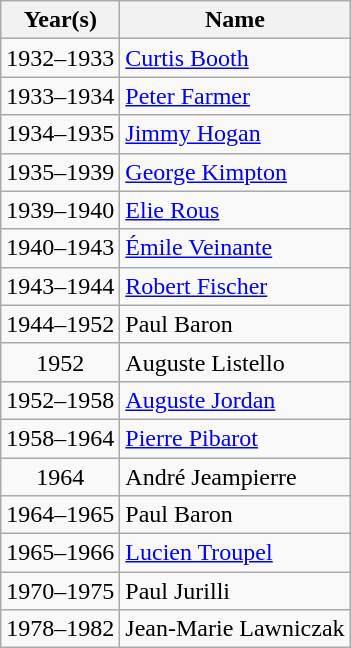<table class="wikitable">
<tr>
<th>Year(s)</th>
<th>Name</th>
</tr>
<tr>
<td>1932–1933</td>
<td><a href='#'>Curtis Booth</a></td>
</tr>
<tr>
<td>1933–1934</td>
<td><a href='#'>Peter Farmer</a></td>
</tr>
<tr>
<td>1934–1935</td>
<td><a href='#'>Jimmy Hogan</a></td>
</tr>
<tr>
<td>1935–1939</td>
<td><a href='#'>George Kimpton</a></td>
</tr>
<tr>
<td>1939–1940</td>
<td><a href='#'>Elie Rous</a></td>
</tr>
<tr>
<td>1940–1943</td>
<td><a href='#'>Émile Veinante</a></td>
</tr>
<tr>
<td>1943–1944</td>
<td><a href='#'>Robert Fischer</a></td>
</tr>
<tr>
<td>1944–1952</td>
<td>Paul Baron</td>
</tr>
<tr>
<td style="text-align:center;">1952</td>
<td>Auguste Listello</td>
</tr>
<tr>
<td>1952–1958</td>
<td><a href='#'>Auguste Jordan</a></td>
</tr>
<tr>
<td>1958–1964</td>
<td><a href='#'>Pierre Pibarot</a></td>
</tr>
<tr>
<td style="text-align:center;">1964</td>
<td>André Jeampierre</td>
</tr>
<tr>
<td>1964–1965</td>
<td>Paul Baron</td>
</tr>
<tr>
<td>1965–1966</td>
<td><a href='#'>Lucien Troupel</a></td>
</tr>
<tr>
<td>1970–1975</td>
<td>Paul Jurilli</td>
</tr>
<tr>
<td>1978–1982</td>
<td>Jean-Marie Lawniczak</td>
</tr>
</table>
